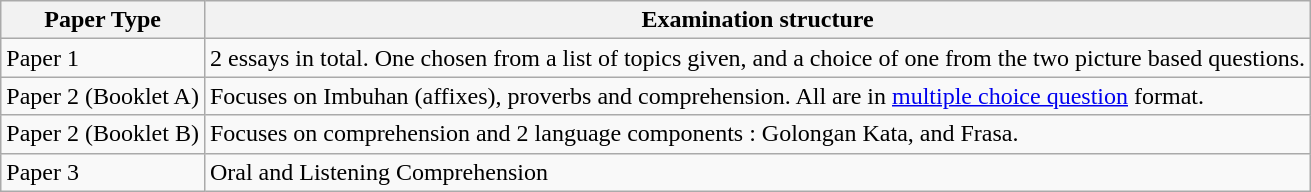<table class="wikitable">
<tr>
<th>Paper Type</th>
<th>Examination structure</th>
</tr>
<tr>
<td>Paper 1</td>
<td>2 essays in total. One chosen from a list of topics given, and a choice of one from the two picture based questions.</td>
</tr>
<tr>
<td>Paper 2 (Booklet A)</td>
<td>Focuses on Imbuhan (affixes), proverbs and comprehension. All are in <a href='#'>multiple choice question</a> format.</td>
</tr>
<tr>
<td>Paper 2 (Booklet B)</td>
<td>Focuses on comprehension and 2 language components : Golongan Kata, and Frasa.</td>
</tr>
<tr>
<td>Paper 3</td>
<td>Oral and Listening Comprehension</td>
</tr>
</table>
